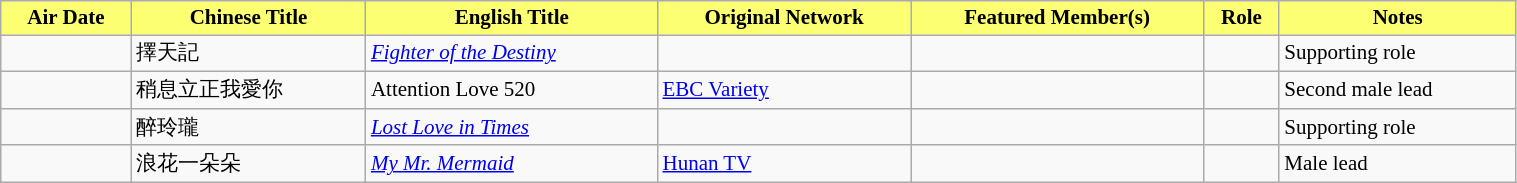<table class="wikitable" style="font-size:14px" text-align="center" width="80%">
<tr>
<th style="background: #FDFF73"><strong>Air Date</strong></th>
<th style="background: #FDFF73"><strong>Chinese Title</strong></th>
<th style="background: #FDFF73"><strong>English Title</strong></th>
<th style="background: #FDFF73"><strong>Original Network</strong></th>
<th style="background: #FDFF73"><strong>Featured Member(s)</strong></th>
<th style="background: #FDFF73"><strong>Role</strong></th>
<th style="background: #FDFF73"><strong>Notes</strong></th>
</tr>
<tr>
<td></td>
<td>擇天記</td>
<td><em><a href='#'>Fighter of the Destiny</a></em></td>
<td></td>
<td></td>
<td></td>
<td>Supporting role</td>
</tr>
<tr>
<td></td>
<td>稍息立正我愛你</td>
<td>Attention Love 520</td>
<td><a href='#'>EBC Variety</a></td>
<td></td>
<td></td>
<td>Second male lead</td>
</tr>
<tr>
<td></td>
<td>醉玲瓏</td>
<td><em><a href='#'>Lost Love in Times</a></em></td>
<td></td>
<td></td>
<td></td>
<td>Supporting role</td>
</tr>
<tr>
<td></td>
<td>浪花一朵朵</td>
<td><em><a href='#'>My Mr. Mermaid</a></em></td>
<td><a href='#'>Hunan TV</a></td>
<td></td>
<td></td>
<td>Male lead</td>
</tr>
</table>
